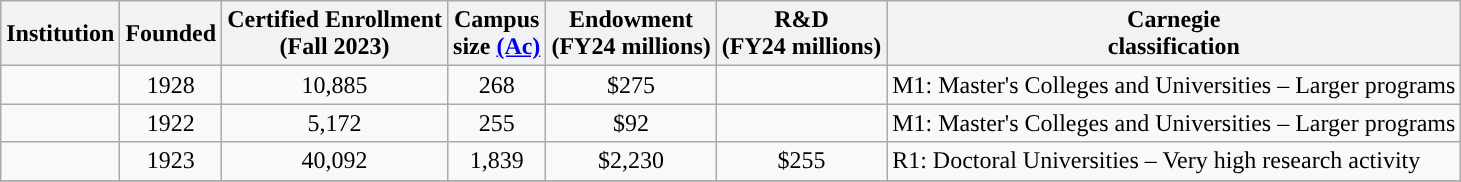<table class="wikitable sortable plainrowheaders" style="border:2px solid # ">
<tr>
<th scope="col">Institution</th>
<th scope="col">Founded</th>
<th scope="col">Certified Enrollment<br>(Fall 2023)</th>
<th scope="col">Campus<br>size <a href='#'>(Ac)</a></th>
<th scope="col">Endowment<br>(FY24 millions)</th>
<th scope="col">R&D<br>(FY24 millions)</th>
<th scope="col">Carnegie<br>classification</th>
</tr>
<tr>
<td></td>
<td align="center">1928</td>
<td align="center">10,885</td>
<td align="center">268</td>
<td align="center">$275</td>
<td align="right"></td>
<td>M1: Master's Colleges and Universities – Larger programs</td>
</tr>
<tr>
<td></td>
<td align="center">1922</td>
<td align="center">5,172</td>
<td align="center">255</td>
<td align="center">$92</td>
<td align="right"></td>
<td>M1: Master's Colleges and Universities – Larger programs</td>
</tr>
<tr>
<td></td>
<td align="center">1923</td>
<td align="center">40,092</td>
<td align="center">1,839</td>
<td align="center">$2,230</td>
<td align="center">$255</td>
<td>R1: Doctoral Universities – Very high research activity</td>
</tr>
<tr>
</tr>
</table>
